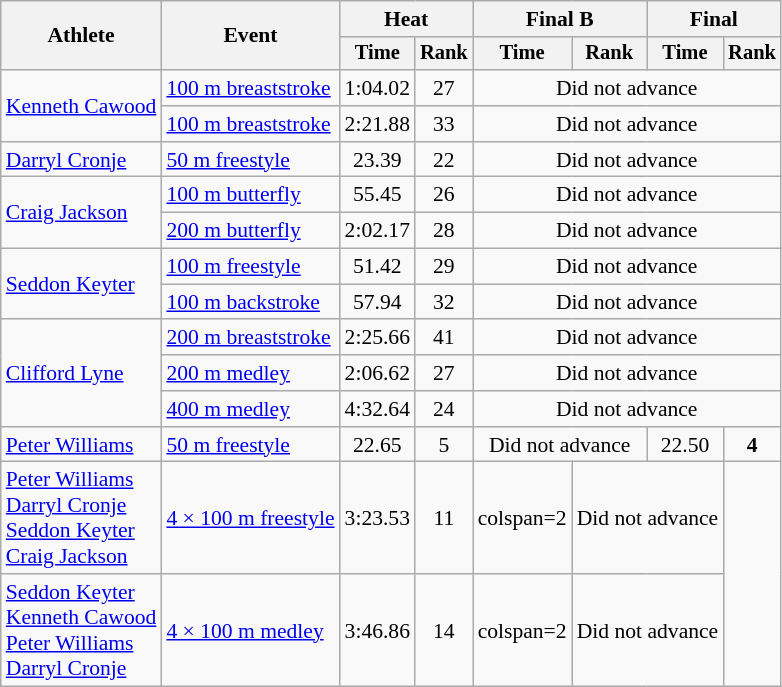<table class=wikitable style="font-size:90%">
<tr>
<th rowspan="2">Athlete</th>
<th rowspan="2">Event</th>
<th colspan="2">Heat</th>
<th colspan="2">Final B</th>
<th colspan="2">Final</th>
</tr>
<tr style="font-size:95%">
<th>Time</th>
<th>Rank</th>
<th>Time</th>
<th>Rank</th>
<th>Time</th>
<th>Rank</th>
</tr>
<tr align=center>
<td align=left rowspan=2><a href='#'>Kenneth Cawood</a></td>
<td align=left><a href='#'>100 m breaststroke</a></td>
<td>1:04.02</td>
<td>27</td>
<td colspan=6>Did not advance</td>
</tr>
<tr align=center>
<td align=left><a href='#'>100 m breaststroke</a></td>
<td>2:21.88</td>
<td>33</td>
<td colspan=6>Did not advance</td>
</tr>
<tr align=center>
<td align=left><a href='#'>Darryl Cronje</a></td>
<td align=left><a href='#'>50 m freestyle</a></td>
<td>23.39</td>
<td>22</td>
<td colspan=6>Did not advance</td>
</tr>
<tr align=center>
<td align=left rowspan=2><a href='#'>Craig Jackson</a></td>
<td align=left><a href='#'>100 m butterfly</a></td>
<td>55.45</td>
<td>26</td>
<td colspan=6>Did not advance</td>
</tr>
<tr align=center>
<td align=left><a href='#'>200 m butterfly</a></td>
<td>2:02.17</td>
<td>28</td>
<td colspan=6>Did not advance</td>
</tr>
<tr align=center>
<td align=left rowspan=2><a href='#'>Seddon Keyter</a></td>
<td align=left><a href='#'>100 m freestyle</a></td>
<td>51.42</td>
<td>29</td>
<td colspan=6>Did not advance</td>
</tr>
<tr align=center>
<td align=left><a href='#'>100 m backstroke</a></td>
<td>57.94</td>
<td>32</td>
<td colspan=6>Did not advance</td>
</tr>
<tr align=center>
<td align=left rowspan=3><a href='#'>Clifford Lyne</a></td>
<td align=left><a href='#'>200 m breaststroke</a></td>
<td>2:25.66</td>
<td>41</td>
<td colspan=6>Did not advance</td>
</tr>
<tr align=center>
<td align=left><a href='#'>200 m medley</a></td>
<td>2:06.62</td>
<td>27</td>
<td colspan=6>Did not advance</td>
</tr>
<tr align=center>
<td align=left><a href='#'>400 m medley</a></td>
<td>4:32.64</td>
<td>24</td>
<td colspan=6>Did not advance</td>
</tr>
<tr align=center>
<td align=left><a href='#'>Peter Williams</a></td>
<td align=left><a href='#'>50 m freestyle</a></td>
<td>22.65</td>
<td>5</td>
<td colspan=2>Did not advance</td>
<td>22.50</td>
<td><strong>4</strong></td>
</tr>
<tr align=center>
<td align=left rowspan=1><a href='#'>Peter Williams</a><br> <a href='#'>Darryl Cronje</a><br><a href='#'>Seddon Keyter</a><br><a href='#'>Craig Jackson</a></td>
<td align=left><a href='#'>4 × 100 m freestyle</a></td>
<td>3:23.53</td>
<td>11</td>
<td>colspan=2 </td>
<td colspan=2>Did not advance</td>
</tr>
<tr align=center>
<td align=left rowspan=1><a href='#'>Seddon Keyter</a><br><a href='#'>Kenneth Cawood</a><br><a href='#'>Peter Williams</a><br><a href='#'>Darryl Cronje</a></td>
<td align=left><a href='#'>4 × 100 m medley</a></td>
<td>3:46.86</td>
<td>14</td>
<td>colspan=2 </td>
<td colspan=2>Did not advance</td>
</tr>
</table>
